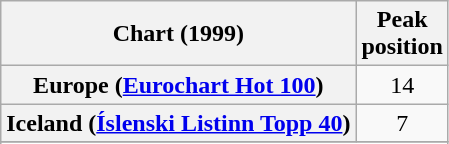<table class="wikitable sortable plainrowheaders" style="text-align:center">
<tr>
<th scope="col">Chart (1999)</th>
<th scope="col">Peak<br>position</th>
</tr>
<tr>
<th scope="row">Europe (<a href='#'>Eurochart Hot 100</a>)</th>
<td>14</td>
</tr>
<tr>
<th scope="row">Iceland (<a href='#'>Íslenski Listinn Topp 40</a>)</th>
<td>7</td>
</tr>
<tr>
</tr>
<tr>
</tr>
<tr>
</tr>
</table>
